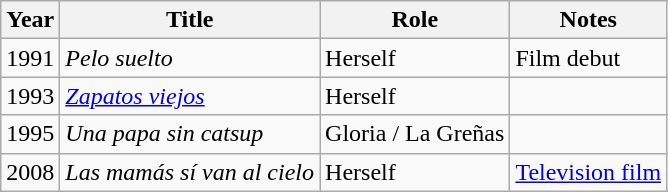<table class="wikitable sortable">
<tr>
<th>Year</th>
<th>Title</th>
<th>Role</th>
<th>Notes</th>
</tr>
<tr>
<td>1991</td>
<td><em>Pelo suelto</em></td>
<td>Herself</td>
<td>Film debut</td>
</tr>
<tr>
<td>1993</td>
<td><em><a href='#'>Zapatos viejos</a></em></td>
<td>Herself</td>
<td></td>
</tr>
<tr>
<td>1995</td>
<td><em>Una papa sin catsup</em></td>
<td>Gloria / La Greñas</td>
<td></td>
</tr>
<tr>
<td>2008</td>
<td><em>Las mamás sí van al cielo</em></td>
<td>Herself</td>
<td><a href='#'>Television film</a></td>
</tr>
</table>
